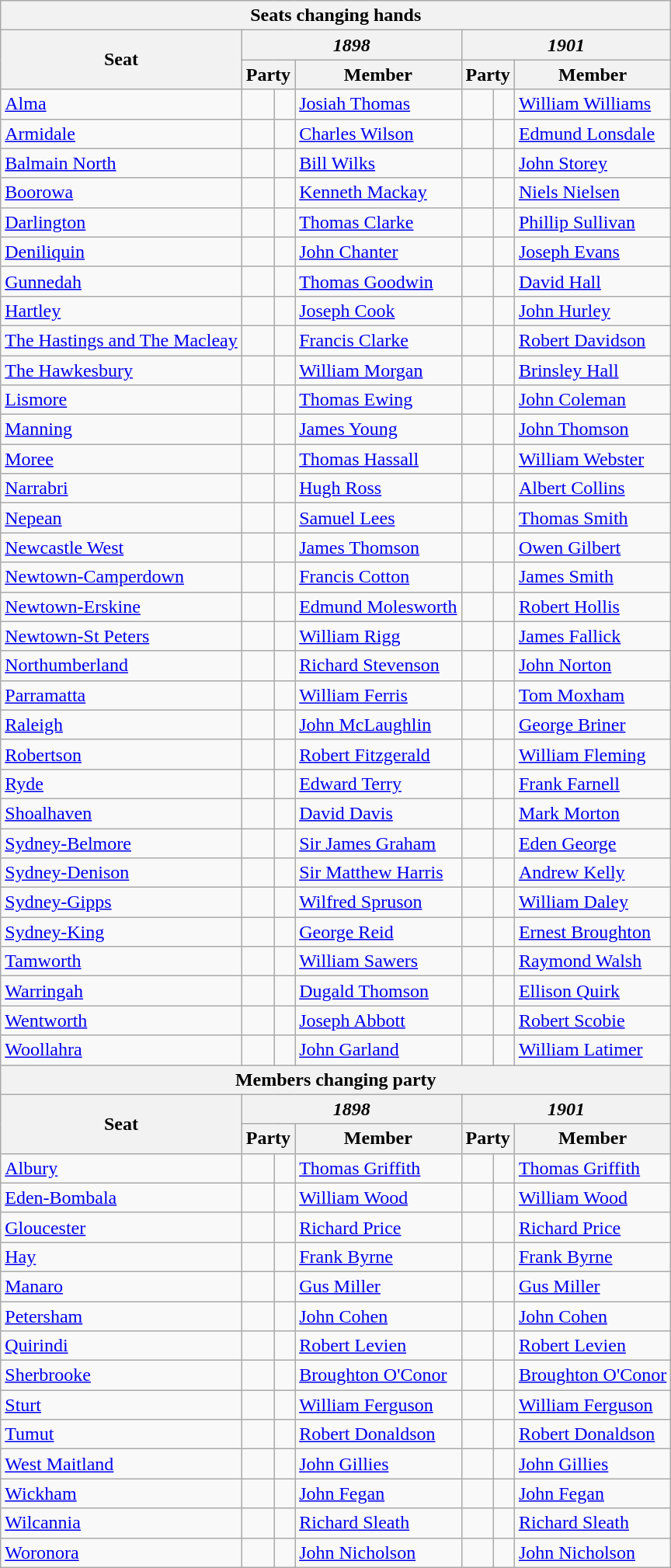<table class="wikitable">
<tr>
<th colspan="7">Seats changing hands</th>
</tr>
<tr>
<th rowspan="2">Seat</th>
<th colspan="3"><em>1898</em></th>
<th colspan="3"><em>1901</em></th>
</tr>
<tr>
<th colspan="2">Party</th>
<th>Member</th>
<th colspan="2">Party</th>
<th>Member</th>
</tr>
<tr>
<td><a href='#'>Alma</a></td>
<td> </td>
<td></td>
<td><a href='#'>Josiah Thomas</a></td>
<td> </td>
<td></td>
<td><a href='#'>William Williams</a></td>
</tr>
<tr>
<td><a href='#'>Armidale</a></td>
<td> </td>
<td></td>
<td><a href='#'>Charles Wilson</a></td>
<td> </td>
<td></td>
<td><a href='#'>Edmund Lonsdale</a></td>
</tr>
<tr>
<td><a href='#'>Balmain North</a></td>
<td> </td>
<td></td>
<td><a href='#'>Bill Wilks</a></td>
<td> </td>
<td></td>
<td><a href='#'>John Storey</a></td>
</tr>
<tr>
<td><a href='#'>Boorowa</a></td>
<td> </td>
<td></td>
<td><a href='#'>Kenneth Mackay</a></td>
<td> </td>
<td></td>
<td><a href='#'>Niels Nielsen</a></td>
</tr>
<tr>
<td><a href='#'>Darlington</a></td>
<td> </td>
<td></td>
<td><a href='#'>Thomas Clarke</a></td>
<td> </td>
<td></td>
<td><a href='#'>Phillip Sullivan</a></td>
</tr>
<tr>
<td><a href='#'>Deniliquin</a></td>
<td> </td>
<td></td>
<td><a href='#'>John Chanter</a></td>
<td> </td>
<td></td>
<td><a href='#'>Joseph Evans</a></td>
</tr>
<tr>
<td><a href='#'>Gunnedah</a></td>
<td> </td>
<td></td>
<td><a href='#'>Thomas Goodwin</a></td>
<td> </td>
<td></td>
<td><a href='#'>David Hall</a></td>
</tr>
<tr>
<td><a href='#'>Hartley</a></td>
<td> </td>
<td></td>
<td><a href='#'>Joseph Cook</a></td>
<td> </td>
<td></td>
<td><a href='#'>John Hurley</a></td>
</tr>
<tr>
<td><a href='#'>The Hastings and The Macleay</a></td>
<td> </td>
<td></td>
<td><a href='#'>Francis Clarke</a></td>
<td> </td>
<td></td>
<td><a href='#'>Robert Davidson</a></td>
</tr>
<tr>
<td><a href='#'>The Hawkesbury</a></td>
<td> </td>
<td></td>
<td><a href='#'>William Morgan</a></td>
<td> </td>
<td></td>
<td><a href='#'>Brinsley Hall</a></td>
</tr>
<tr>
<td><a href='#'>Lismore</a></td>
<td> </td>
<td></td>
<td><a href='#'>Thomas Ewing</a></td>
<td> </td>
<td></td>
<td><a href='#'>John Coleman</a></td>
</tr>
<tr>
<td><a href='#'>Manning</a></td>
<td> </td>
<td></td>
<td><a href='#'>James Young</a></td>
<td> </td>
<td></td>
<td><a href='#'>John Thomson</a></td>
</tr>
<tr>
<td><a href='#'>Moree</a></td>
<td> </td>
<td></td>
<td><a href='#'>Thomas Hassall</a></td>
<td> </td>
<td></td>
<td><a href='#'>William Webster</a></td>
</tr>
<tr>
<td><a href='#'>Narrabri</a></td>
<td> </td>
<td></td>
<td><a href='#'>Hugh Ross</a></td>
<td> </td>
<td></td>
<td><a href='#'>Albert Collins</a></td>
</tr>
<tr>
<td><a href='#'>Nepean</a></td>
<td> </td>
<td></td>
<td><a href='#'>Samuel Lees</a></td>
<td> </td>
<td></td>
<td><a href='#'>Thomas Smith</a></td>
</tr>
<tr>
<td><a href='#'>Newcastle West</a></td>
<td> </td>
<td></td>
<td><a href='#'>James Thomson</a></td>
<td> </td>
<td></td>
<td><a href='#'>Owen Gilbert</a></td>
</tr>
<tr>
<td><a href='#'>Newtown-Camperdown</a></td>
<td> </td>
<td></td>
<td><a href='#'>Francis Cotton</a></td>
<td> </td>
<td></td>
<td><a href='#'>James Smith</a></td>
</tr>
<tr>
<td><a href='#'>Newtown-Erskine</a></td>
<td> </td>
<td></td>
<td><a href='#'>Edmund Molesworth</a></td>
<td> </td>
<td></td>
<td><a href='#'>Robert Hollis</a></td>
</tr>
<tr>
<td><a href='#'>Newtown-St Peters</a></td>
<td> </td>
<td></td>
<td><a href='#'>William Rigg</a></td>
<td> </td>
<td></td>
<td><a href='#'>James Fallick</a></td>
</tr>
<tr>
<td><a href='#'>Northumberland</a></td>
<td> </td>
<td></td>
<td><a href='#'>Richard Stevenson</a></td>
<td> </td>
<td></td>
<td><a href='#'>John Norton</a></td>
</tr>
<tr>
<td><a href='#'>Parramatta</a></td>
<td> </td>
<td></td>
<td><a href='#'>William Ferris</a></td>
<td> </td>
<td></td>
<td><a href='#'>Tom Moxham</a></td>
</tr>
<tr>
<td><a href='#'>Raleigh</a></td>
<td> </td>
<td></td>
<td><a href='#'>John McLaughlin</a></td>
<td> </td>
<td></td>
<td><a href='#'>George Briner</a></td>
</tr>
<tr>
<td><a href='#'>Robertson</a></td>
<td> </td>
<td></td>
<td><a href='#'>Robert Fitzgerald</a></td>
<td> </td>
<td></td>
<td><a href='#'>William Fleming</a></td>
</tr>
<tr>
<td><a href='#'>Ryde</a></td>
<td> </td>
<td></td>
<td><a href='#'>Edward Terry</a></td>
<td> </td>
<td></td>
<td><a href='#'>Frank Farnell</a></td>
</tr>
<tr>
<td><a href='#'>Shoalhaven</a></td>
<td> </td>
<td></td>
<td><a href='#'>David Davis</a></td>
<td> </td>
<td></td>
<td><a href='#'>Mark Morton</a></td>
</tr>
<tr>
<td><a href='#'>Sydney-Belmore</a></td>
<td> </td>
<td></td>
<td><a href='#'>Sir James Graham</a></td>
<td> </td>
<td></td>
<td><a href='#'>Eden George</a></td>
</tr>
<tr>
<td><a href='#'>Sydney-Denison</a></td>
<td> </td>
<td></td>
<td><a href='#'>Sir Matthew Harris</a></td>
<td> </td>
<td></td>
<td><a href='#'>Andrew Kelly</a></td>
</tr>
<tr>
<td><a href='#'>Sydney-Gipps</a></td>
<td> </td>
<td></td>
<td><a href='#'>Wilfred Spruson</a></td>
<td> </td>
<td></td>
<td><a href='#'>William Daley</a></td>
</tr>
<tr>
<td><a href='#'>Sydney-King</a></td>
<td> </td>
<td></td>
<td><a href='#'>George Reid</a></td>
<td> </td>
<td></td>
<td><a href='#'>Ernest Broughton</a></td>
</tr>
<tr>
<td><a href='#'>Tamworth</a></td>
<td> </td>
<td></td>
<td><a href='#'>William Sawers</a></td>
<td> </td>
<td></td>
<td><a href='#'>Raymond Walsh</a></td>
</tr>
<tr>
<td><a href='#'>Warringah</a></td>
<td> </td>
<td></td>
<td><a href='#'>Dugald Thomson</a></td>
<td> </td>
<td></td>
<td><a href='#'>Ellison Quirk</a></td>
</tr>
<tr>
<td><a href='#'>Wentworth</a></td>
<td> </td>
<td></td>
<td><a href='#'>Joseph Abbott</a></td>
<td> </td>
<td></td>
<td><a href='#'>Robert Scobie</a></td>
</tr>
<tr>
<td><a href='#'>Woollahra</a></td>
<td> </td>
<td></td>
<td><a href='#'>John Garland</a></td>
<td> </td>
<td></td>
<td><a href='#'>William Latimer</a></td>
</tr>
<tr>
<th colspan="7">Members changing party</th>
</tr>
<tr>
<th rowspan="2">Seat</th>
<th colspan="3"><em>1898</em></th>
<th colspan="3"><em>1901</em></th>
</tr>
<tr>
<th colspan="2">Party</th>
<th>Member</th>
<th colspan="2">Party</th>
<th>Member</th>
</tr>
<tr>
<td><a href='#'>Albury</a></td>
<td> </td>
<td></td>
<td><a href='#'>Thomas Griffith</a></td>
<td> </td>
<td></td>
<td><a href='#'>Thomas Griffith</a></td>
</tr>
<tr>
<td><a href='#'>Eden-Bombala</a></td>
<td> </td>
<td></td>
<td><a href='#'>William Wood</a></td>
<td> </td>
<td></td>
<td><a href='#'>William Wood</a></td>
</tr>
<tr>
<td><a href='#'>Gloucester</a></td>
<td> </td>
<td></td>
<td><a href='#'>Richard Price</a></td>
<td> </td>
<td></td>
<td><a href='#'>Richard Price</a></td>
</tr>
<tr>
<td><a href='#'>Hay</a></td>
<td> </td>
<td></td>
<td><a href='#'>Frank Byrne</a></td>
<td> </td>
<td></td>
<td><a href='#'>Frank Byrne</a></td>
</tr>
<tr>
<td><a href='#'>Manaro</a></td>
<td> </td>
<td></td>
<td><a href='#'>Gus Miller</a></td>
<td> </td>
<td></td>
<td><a href='#'>Gus Miller</a></td>
</tr>
<tr>
<td><a href='#'>Petersham</a></td>
<td> </td>
<td></td>
<td><a href='#'>John Cohen</a></td>
<td> </td>
<td></td>
<td><a href='#'>John Cohen</a></td>
</tr>
<tr>
<td><a href='#'>Quirindi</a></td>
<td> </td>
<td></td>
<td><a href='#'>Robert Levien</a></td>
<td> </td>
<td></td>
<td><a href='#'>Robert Levien</a></td>
</tr>
<tr>
<td><a href='#'>Sherbrooke</a></td>
<td> </td>
<td></td>
<td><a href='#'>Broughton O'Conor</a></td>
<td> </td>
<td></td>
<td><a href='#'>Broughton O'Conor</a></td>
</tr>
<tr>
<td><a href='#'>Sturt</a></td>
<td> </td>
<td></td>
<td><a href='#'>William Ferguson</a></td>
<td> </td>
<td></td>
<td><a href='#'>William Ferguson</a></td>
</tr>
<tr>
<td><a href='#'>Tumut</a></td>
<td> </td>
<td></td>
<td><a href='#'>Robert Donaldson</a></td>
<td> </td>
<td></td>
<td><a href='#'>Robert Donaldson</a></td>
</tr>
<tr>
<td><a href='#'>West Maitland</a></td>
<td> </td>
<td></td>
<td><a href='#'>John Gillies</a></td>
<td> </td>
<td></td>
<td><a href='#'>John Gillies</a></td>
</tr>
<tr>
<td><a href='#'>Wickham</a></td>
<td> </td>
<td></td>
<td><a href='#'>John Fegan</a></td>
<td> </td>
<td></td>
<td><a href='#'>John Fegan</a></td>
</tr>
<tr>
<td><a href='#'>Wilcannia</a></td>
<td> </td>
<td></td>
<td><a href='#'>Richard Sleath</a></td>
<td> </td>
<td></td>
<td><a href='#'>Richard Sleath</a></td>
</tr>
<tr>
<td><a href='#'>Woronora</a></td>
<td> </td>
<td></td>
<td><a href='#'>John Nicholson</a></td>
<td> </td>
<td></td>
<td><a href='#'>John Nicholson</a></td>
</tr>
</table>
